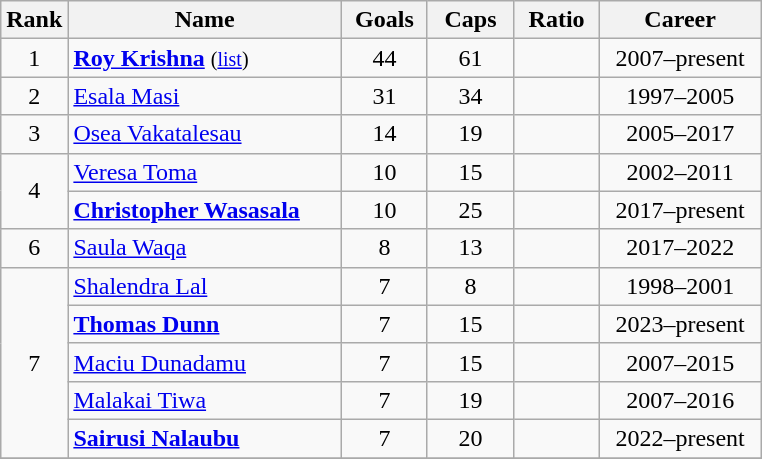<table class="wikitable sortable" style="text-align: center;">
<tr>
<th width=30px>Rank</th>
<th class="unsortable" width=175px>Name</th>
<th width=50px>Goals</th>
<th width=50px>Caps</th>
<th width=50px>Ratio</th>
<th class="unsortable" width=100px>Career</th>
</tr>
<tr>
<td>1</td>
<td align="left"><strong><a href='#'>Roy Krishna</a></strong> <small>(<a href='#'>list</a>)</small></td>
<td>44</td>
<td>61</td>
<td></td>
<td>2007–present</td>
</tr>
<tr>
<td>2</td>
<td align="left"><a href='#'>Esala Masi</a></td>
<td>31</td>
<td>34</td>
<td></td>
<td>1997–2005</td>
</tr>
<tr>
<td>3</td>
<td align="left"><a href='#'>Osea Vakatalesau</a></td>
<td>14</td>
<td>19</td>
<td></td>
<td>2005–2017</td>
</tr>
<tr>
<td rowspan="2">4</td>
<td align="left"><a href='#'>Veresa Toma</a></td>
<td>10</td>
<td>15</td>
<td></td>
<td>2002–2011</td>
</tr>
<tr>
<td align="left"><strong><a href='#'>Christopher Wasasala</a></strong></td>
<td>10</td>
<td>25</td>
<td></td>
<td>2017–present</td>
</tr>
<tr>
<td>6</td>
<td align="left"><a href='#'>Saula Waqa</a></td>
<td>8</td>
<td>13</td>
<td></td>
<td>2017–2022</td>
</tr>
<tr>
<td rowspan="5">7</td>
<td align="left"><a href='#'>Shalendra Lal</a></td>
<td>7</td>
<td>8</td>
<td></td>
<td>1998–2001</td>
</tr>
<tr>
<td align="left"><strong><a href='#'>Thomas Dunn</a></strong></td>
<td>7</td>
<td>15</td>
<td></td>
<td>2023–present</td>
</tr>
<tr>
<td align="left"><a href='#'>Maciu Dunadamu</a></td>
<td>7</td>
<td>15</td>
<td></td>
<td>2007–2015</td>
</tr>
<tr>
<td align="left"><a href='#'>Malakai Tiwa</a></td>
<td>7</td>
<td>19</td>
<td></td>
<td>2007–2016</td>
</tr>
<tr>
<td align="left"><strong><a href='#'>Sairusi Nalaubu</a></strong></td>
<td>7</td>
<td>20</td>
<td></td>
<td>2022–present</td>
</tr>
<tr>
</tr>
</table>
